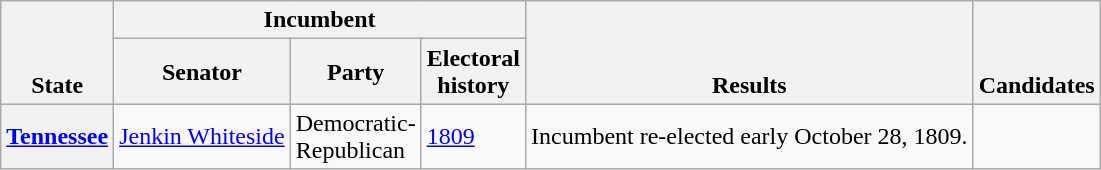<table class=wikitable>
<tr valign=bottom>
<th rowspan=2>State</th>
<th colspan=3>Incumbent</th>
<th rowspan=2>Results</th>
<th rowspan=2>Candidates</th>
</tr>
<tr>
<th>Senator</th>
<th>Party</th>
<th>Electoral<br>history</th>
</tr>
<tr>
<th><a href='#'>Tennessee</a></th>
<td><a href='#'>Jenkin Whiteside</a></td>
<td>Democratic-<br>Republican</td>
<td><a href='#'>1809 </a></td>
<td>Incumbent re-elected early October 28, 1809.</td>
<td nowrap></td>
</tr>
</table>
